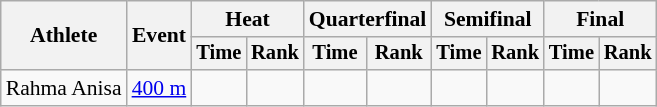<table class=wikitable style=font-size:90%;text-align:center>
<tr>
<th rowspan=2>Athlete</th>
<th rowspan=2>Event</th>
<th colspan=2>Heat</th>
<th colspan=2>Quarterfinal</th>
<th colspan=2>Semifinal</th>
<th colspan=2>Final</th>
</tr>
<tr style=font-size:95%>
<th>Time</th>
<th>Rank</th>
<th>Time</th>
<th>Rank</th>
<th>Time</th>
<th>Rank</th>
<th>Time</th>
<th>Rank</th>
</tr>
<tr>
<td align=left>Rahma Anisa</td>
<td align=left><a href='#'>400 m</a></td>
<td></td>
<td></td>
<td></td>
<td></td>
<td></td>
<td></td>
<td></td>
<td></td>
</tr>
</table>
